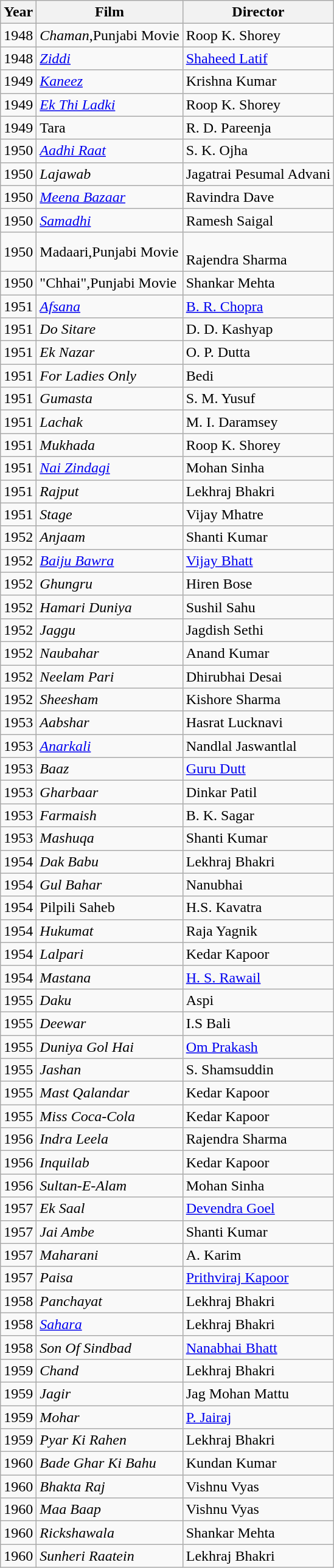<table class="wikitable">
<tr>
<th>Year</th>
<th>Film</th>
<th>Director</th>
</tr>
<tr>
<td>1948</td>
<td><em>Chaman</em>,Punjabi Movie</td>
<td>Roop K. Shorey</td>
</tr>
<tr>
<td>1948</td>
<td><em><a href='#'>Ziddi</a></em></td>
<td><a href='#'>Shaheed Latif</a></td>
</tr>
<tr>
<td>1949</td>
<td><em><a href='#'>Kaneez</a></em></td>
<td>Krishna Kumar</td>
</tr>
<tr>
<td>1949</td>
<td><em><a href='#'>Ek Thi Ladki</a></em></td>
<td>Roop K. Shorey</td>
</tr>
<tr>
<td>1949</td>
<td>Tara</td>
<td>R. D. Pareenja</td>
</tr>
<tr>
<td>1950</td>
<td><em><a href='#'>Aadhi Raat</a></em></td>
<td>S. K. Ojha</td>
</tr>
<tr>
<td>1950</td>
<td><em>Lajawab</em></td>
<td>Jagatrai Pesumal Advani</td>
</tr>
<tr>
<td>1950</td>
<td><em><a href='#'>Meena Bazaar</a></em></td>
<td>Ravindra Dave</td>
</tr>
<tr>
<td>1950</td>
<td><em><a href='#'>Samadhi</a></em></td>
<td>Ramesh Saigal</td>
</tr>
<tr>
<td>1950</td>
<td>Madaari,Punjabi Movie</td>
<td><br>Rajendra Sharma</td>
</tr>
<tr>
<td>1950</td>
<td>"Chhai",Punjabi Movie</td>
<td>Shankar Mehta</td>
</tr>
<tr>
<td>1951</td>
<td><em><a href='#'>Afsana</a></em></td>
<td><a href='#'>B. R. Chopra</a></td>
</tr>
<tr>
<td>1951</td>
<td><em>Do Sitare</em></td>
<td>D. D. Kashyap</td>
</tr>
<tr>
<td>1951</td>
<td><em>Ek Nazar</em></td>
<td>O. P. Dutta</td>
</tr>
<tr>
<td>1951</td>
<td><em>For Ladies Only</em></td>
<td>Bedi</td>
</tr>
<tr>
<td>1951</td>
<td><em>Gumasta</em></td>
<td>S. M. Yusuf</td>
</tr>
<tr>
<td>1951</td>
<td><em>Lachak</em></td>
<td>M. I. Daramsey</td>
</tr>
<tr>
<td>1951</td>
<td><em>Mukhada</em></td>
<td>Roop K. Shorey</td>
</tr>
<tr>
<td>1951</td>
<td><em><a href='#'>Nai Zindagi</a></em></td>
<td>Mohan Sinha</td>
</tr>
<tr>
<td>1951</td>
<td><em>Rajput</em></td>
<td>Lekhraj Bhakri</td>
</tr>
<tr>
<td>1951</td>
<td><em>Stage</em></td>
<td>Vijay Mhatre</td>
</tr>
<tr>
<td>1952</td>
<td><em>Anjaam</em></td>
<td>Shanti Kumar</td>
</tr>
<tr>
<td>1952</td>
<td><em><a href='#'>Baiju Bawra</a></em></td>
<td><a href='#'>Vijay Bhatt</a></td>
</tr>
<tr>
<td>1952</td>
<td><em>Ghungru</em></td>
<td>Hiren Bose</td>
</tr>
<tr>
<td>1952</td>
<td><em>Hamari Duniya</em></td>
<td>Sushil Sahu</td>
</tr>
<tr>
<td>1952</td>
<td><em>Jaggu</em></td>
<td>Jagdish Sethi</td>
</tr>
<tr>
<td>1952</td>
<td><em>Naubahar</em></td>
<td>Anand Kumar</td>
</tr>
<tr>
<td>1952</td>
<td><em>Neelam Pari</em></td>
<td>Dhirubhai Desai</td>
</tr>
<tr>
<td>1952</td>
<td><em>Sheesham</em></td>
<td>Kishore Sharma</td>
</tr>
<tr>
<td>1953</td>
<td><em>Aabshar</em></td>
<td>Hasrat Lucknavi</td>
</tr>
<tr>
<td>1953</td>
<td><em><a href='#'>Anarkali</a></em></td>
<td>Nandlal Jaswantlal</td>
</tr>
<tr>
<td>1953</td>
<td><em>Baaz</em></td>
<td><a href='#'>Guru Dutt</a></td>
</tr>
<tr>
<td>1953</td>
<td><em>Gharbaar</em></td>
<td>Dinkar Patil</td>
</tr>
<tr>
<td>1953</td>
<td><em>Farmaish</em></td>
<td>B. K. Sagar</td>
</tr>
<tr>
<td>1953</td>
<td><em>Mashuqa</em></td>
<td>Shanti Kumar</td>
</tr>
<tr>
<td>1954</td>
<td><em>Dak Babu</em></td>
<td>Lekhraj Bhakri</td>
</tr>
<tr>
<td>1954</td>
<td><em>Gul Bahar</em></td>
<td>Nanubhai</td>
</tr>
<tr>
<td>1954</td>
<td>Pilpili Saheb</td>
<td>H.S. Kavatra</td>
</tr>
<tr>
<td>1954</td>
<td><em>Hukumat</em></td>
<td>Raja Yagnik</td>
</tr>
<tr>
<td>1954</td>
<td><em>Lalpari</em></td>
<td>Kedar Kapoor</td>
</tr>
<tr>
<td>1954</td>
<td><em>Mastana</em></td>
<td><a href='#'>H. S. Rawail</a></td>
</tr>
<tr>
<td>1955</td>
<td><em>Daku</em></td>
<td>Aspi</td>
</tr>
<tr>
<td>1955</td>
<td><em>Deewar</em></td>
<td>I.S Bali</td>
</tr>
<tr>
<td>1955</td>
<td><em>Duniya Gol Hai</em></td>
<td><a href='#'>Om Prakash</a></td>
</tr>
<tr>
<td>1955</td>
<td><em>Jashan</em></td>
<td>S. Shamsuddin</td>
</tr>
<tr>
<td>1955</td>
<td><em>Mast Qalandar</em></td>
<td>Kedar Kapoor</td>
</tr>
<tr>
<td>1955</td>
<td><em>Miss Coca-Cola</em></td>
<td>Kedar Kapoor</td>
</tr>
<tr>
<td>1956</td>
<td><em>Indra Leela</em></td>
<td>Rajendra Sharma</td>
</tr>
<tr>
<td>1956</td>
<td><em>Inquilab</em></td>
<td>Kedar Kapoor</td>
</tr>
<tr>
<td>1956</td>
<td><em>Sultan-E-Alam</em></td>
<td>Mohan Sinha</td>
</tr>
<tr>
<td>1957</td>
<td><em>Ek Saal</em></td>
<td><a href='#'>Devendra Goel</a></td>
</tr>
<tr>
<td>1957</td>
<td><em>Jai Ambe</em></td>
<td>Shanti Kumar</td>
</tr>
<tr>
<td>1957</td>
<td><em>Maharani</em></td>
<td>A. Karim</td>
</tr>
<tr>
<td>1957</td>
<td><em>Paisa</em></td>
<td><a href='#'>Prithviraj Kapoor</a></td>
</tr>
<tr>
<td>1958</td>
<td><em>Panchayat</em></td>
<td>Lekhraj Bhakri</td>
</tr>
<tr>
<td>1958</td>
<td><em><a href='#'>Sahara</a></em></td>
<td>Lekhraj Bhakri</td>
</tr>
<tr>
<td>1958</td>
<td><em>Son Of Sindbad</em></td>
<td><a href='#'>Nanabhai Bhatt</a></td>
</tr>
<tr>
<td>1959</td>
<td><em>Chand</em></td>
<td>Lekhraj Bhakri</td>
</tr>
<tr>
<td>1959</td>
<td><em>Jagir</em></td>
<td>Jag Mohan Mattu</td>
</tr>
<tr>
<td>1959</td>
<td><em>Mohar</em></td>
<td><a href='#'>P. Jairaj</a></td>
</tr>
<tr>
<td>1959</td>
<td><em>Pyar Ki Rahen</em></td>
<td>Lekhraj Bhakri</td>
</tr>
<tr>
<td>1960</td>
<td><em>Bade Ghar Ki Bahu</em></td>
<td>Kundan Kumar</td>
</tr>
<tr>
<td>1960</td>
<td><em>Bhakta Raj</em></td>
<td>Vishnu Vyas</td>
</tr>
<tr>
<td>1960</td>
<td><em>Maa Baap</em></td>
<td>Vishnu Vyas</td>
</tr>
<tr>
<td>1960</td>
<td><em>Rickshawala</em></td>
<td>Shankar Mehta</td>
</tr>
<tr>
<td>1960</td>
<td><em>Sunheri Raatein</em></td>
<td>Lekhraj Bhakri</td>
</tr>
</table>
